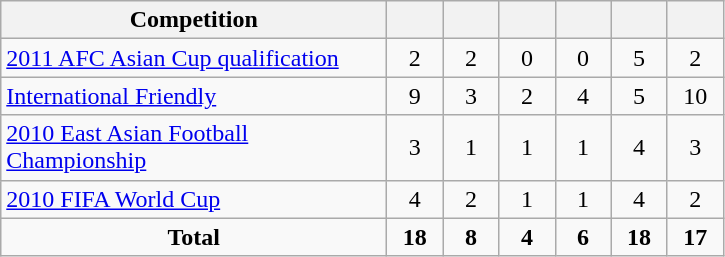<table class="wikitable" style="text-align: center;">
<tr>
<th width=250>Competition</th>
<th width=30></th>
<th width=30></th>
<th width=30></th>
<th width=30></th>
<th width=30></th>
<th width=30></th>
</tr>
<tr>
<td align="left"><a href='#'>2011 AFC Asian Cup qualification</a></td>
<td>2</td>
<td>2</td>
<td>0</td>
<td>0</td>
<td>5</td>
<td>2</td>
</tr>
<tr>
<td align="left"><a href='#'>International Friendly</a></td>
<td>9</td>
<td>3</td>
<td>2</td>
<td>4</td>
<td>5</td>
<td>10</td>
</tr>
<tr>
<td align="left"><a href='#'>2010 East Asian Football Championship</a></td>
<td>3</td>
<td>1</td>
<td>1</td>
<td>1</td>
<td>4</td>
<td>3</td>
</tr>
<tr>
<td align="left"><a href='#'>2010 FIFA World Cup</a></td>
<td>4</td>
<td>2</td>
<td>1</td>
<td>1</td>
<td>4</td>
<td>2</td>
</tr>
<tr>
<td><strong>Total</strong></td>
<td><strong>18</strong></td>
<td><strong>8</strong></td>
<td><strong>4</strong></td>
<td><strong>6</strong></td>
<td><strong>18</strong></td>
<td><strong>17</strong></td>
</tr>
</table>
